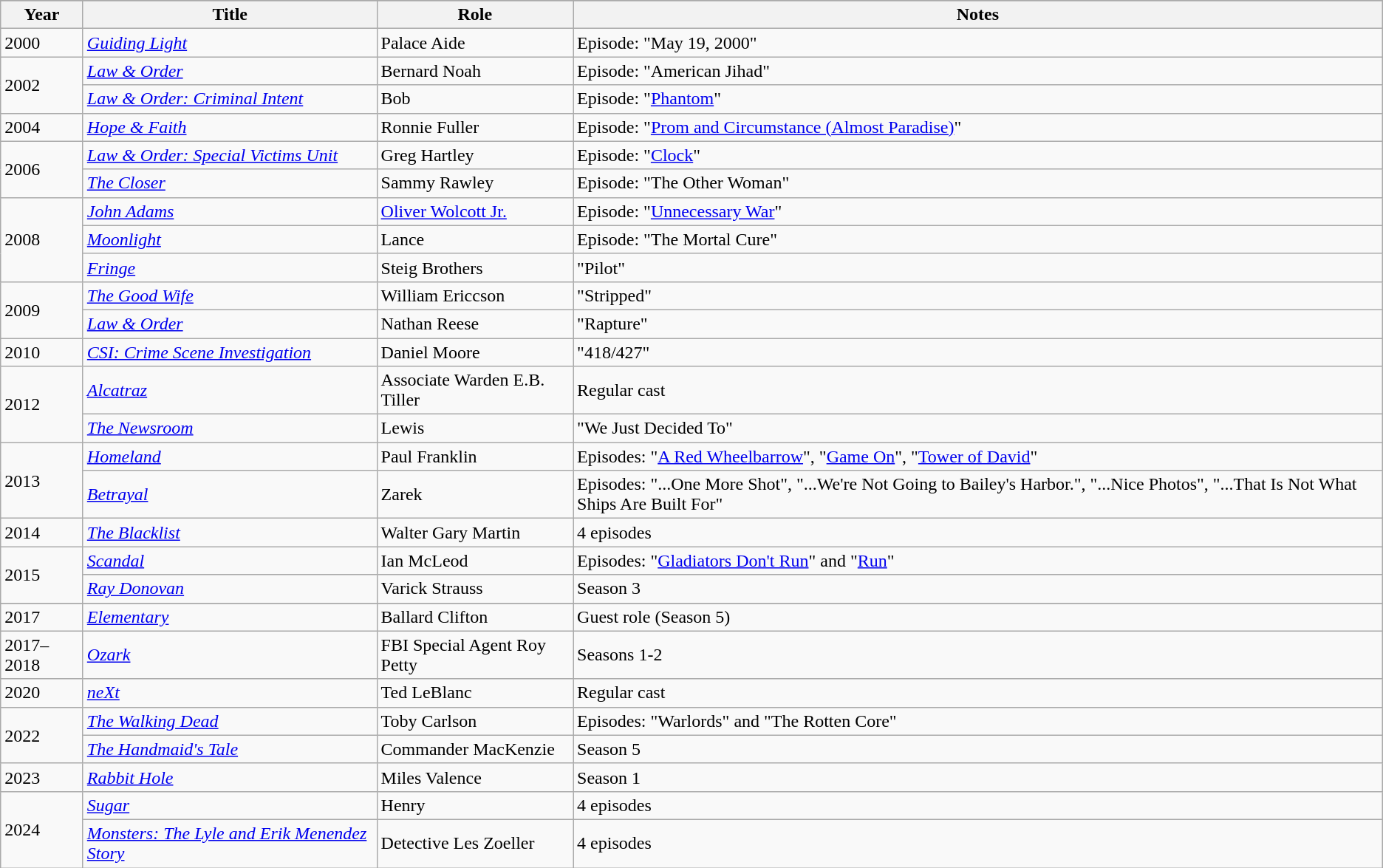<table class="wikitable sortable">
<tr bgcolor="#CCCCCC">
</tr>
<tr>
<th>Year</th>
<th>Title</th>
<th>Role</th>
<th>Notes</th>
</tr>
<tr>
<td>2000</td>
<td><em><a href='#'>Guiding Light</a></em></td>
<td>Palace Aide</td>
<td>Episode: "May 19, 2000"</td>
</tr>
<tr>
<td rowspan="2">2002</td>
<td><em><a href='#'>Law & Order</a></em></td>
<td>Bernard Noah</td>
<td>Episode: "American Jihad"</td>
</tr>
<tr>
<td><em><a href='#'>Law & Order: Criminal Intent</a></em></td>
<td>Bob</td>
<td>Episode: "<a href='#'>Phantom</a>"</td>
</tr>
<tr>
<td>2004</td>
<td><em><a href='#'>Hope & Faith</a></em></td>
<td>Ronnie Fuller</td>
<td>Episode: "<a href='#'>Prom and Circumstance (Almost Paradise)</a>"</td>
</tr>
<tr>
<td rowspan="2">2006</td>
<td><em><a href='#'>Law & Order: Special Victims Unit</a></em></td>
<td>Greg Hartley</td>
<td>Episode: "<a href='#'>Clock</a>"</td>
</tr>
<tr>
<td><em><a href='#'>The Closer</a></em></td>
<td>Sammy Rawley</td>
<td>Episode: "The Other Woman"</td>
</tr>
<tr>
<td rowspan="3">2008</td>
<td><em><a href='#'>John Adams</a></em></td>
<td><a href='#'>Oliver Wolcott Jr.</a></td>
<td>Episode: "<a href='#'>Unnecessary War</a>"</td>
</tr>
<tr>
<td><em><a href='#'>Moonlight</a></em></td>
<td>Lance</td>
<td>Episode: "The Mortal Cure"</td>
</tr>
<tr>
<td><em><a href='#'>Fringe</a></em></td>
<td>Steig Brothers</td>
<td>"Pilot"</td>
</tr>
<tr>
<td rowspan="2">2009</td>
<td><em><a href='#'>The Good Wife</a></em></td>
<td>William Ericcson</td>
<td>"Stripped"</td>
</tr>
<tr>
<td><em><a href='#'>Law & Order</a></em></td>
<td>Nathan Reese</td>
<td>"Rapture"</td>
</tr>
<tr>
<td>2010</td>
<td><em><a href='#'>CSI: Crime Scene Investigation</a></em></td>
<td>Daniel Moore</td>
<td>"418/427"</td>
</tr>
<tr>
<td rowspan="2">2012</td>
<td><em><a href='#'>Alcatraz</a></em></td>
<td>Associate Warden E.B. Tiller</td>
<td>Regular cast</td>
</tr>
<tr>
<td><em><a href='#'>The Newsroom</a></em></td>
<td>Lewis</td>
<td>"We Just Decided To"</td>
</tr>
<tr>
<td rowspan="2">2013</td>
<td><em><a href='#'>Homeland</a></em></td>
<td>Paul Franklin</td>
<td>Episodes: "<a href='#'>A Red Wheelbarrow</a>", "<a href='#'>Game On</a>", "<a href='#'>Tower of David</a>"</td>
</tr>
<tr>
<td><em><a href='#'>Betrayal</a></em></td>
<td>Zarek</td>
<td>Episodes: "...One More Shot", "...We're Not Going to Bailey's Harbor.", "...Nice Photos", "...That Is Not What Ships Are Built For"</td>
</tr>
<tr>
<td>2014</td>
<td><em><a href='#'>The Blacklist</a></em></td>
<td>Walter Gary Martin</td>
<td>4 episodes</td>
</tr>
<tr>
<td rowspan="2">2015</td>
<td><em><a href='#'>Scandal</a></em></td>
<td>Ian McLeod</td>
<td>Episodes: "<a href='#'>Gladiators Don't Run</a>" and "<a href='#'>Run</a>"</td>
</tr>
<tr>
<td><em><a href='#'>Ray Donovan</a></em></td>
<td>Varick Strauss</td>
<td>Season 3</td>
</tr>
<tr>
</tr>
<tr>
<td>2017</td>
<td><em><a href='#'>Elementary</a></em></td>
<td>Ballard Clifton</td>
<td>Guest role (Season 5)</td>
</tr>
<tr>
<td>2017–2018</td>
<td><em><a href='#'>Ozark</a></em></td>
<td>FBI Special Agent Roy Petty</td>
<td>Seasons 1-2</td>
</tr>
<tr>
<td>2020</td>
<td><em><a href='#'>neXt</a></em></td>
<td>Ted LeBlanc</td>
<td>Regular cast</td>
</tr>
<tr>
<td rowspan="2">2022</td>
<td><em><a href='#'>The Walking Dead</a></em></td>
<td>Toby Carlson</td>
<td>Episodes: "Warlords" and "The Rotten Core"</td>
</tr>
<tr>
<td><em><a href='#'>The Handmaid's Tale</a></em></td>
<td>Commander MacKenzie</td>
<td>Season 5</td>
</tr>
<tr>
<td>2023</td>
<td><em><a href='#'>Rabbit Hole</a></em></td>
<td>Miles Valence</td>
<td>Season 1</td>
</tr>
<tr>
<td rowspan="2">2024</td>
<td><em><a href='#'>Sugar</a></em></td>
<td>Henry</td>
<td>4 episodes</td>
</tr>
<tr>
<td><em><a href='#'>Monsters: The Lyle and Erik Menendez Story</a></em></td>
<td>Detective Les Zoeller</td>
<td>4 episodes</td>
</tr>
</table>
